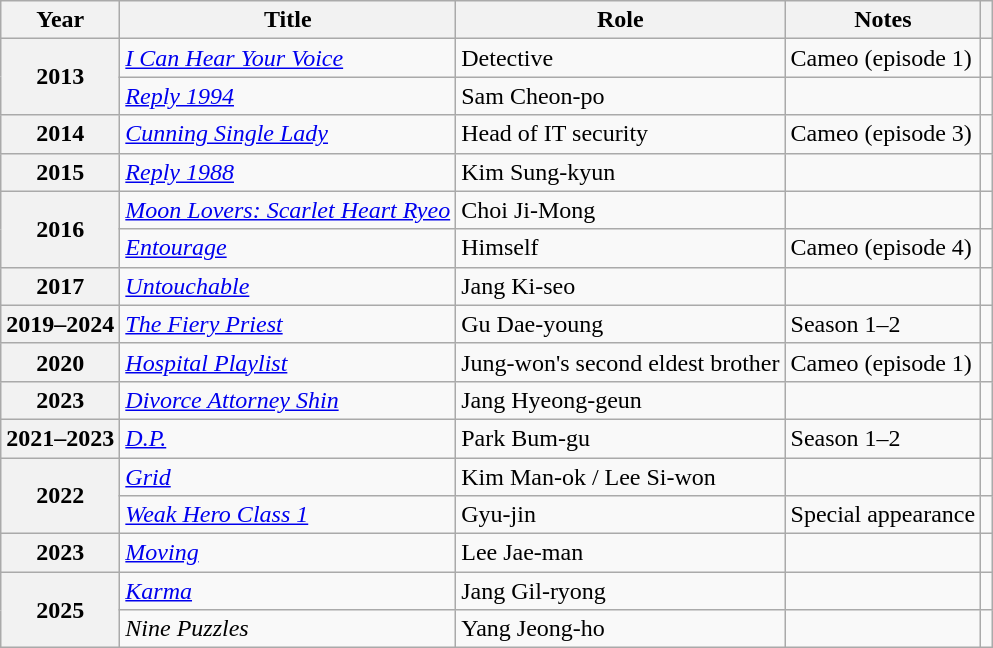<table class="wikitable plainrowheaders sortable">
<tr>
<th scope="col">Year</th>
<th scope="col">Title</th>
<th scope="col">Role</th>
<th scope="col">Notes</th>
<th scope="col" class="unsortable"></th>
</tr>
<tr>
<th scope="row" rowspan="2">2013</th>
<td><em><a href='#'>I Can Hear Your Voice</a></em></td>
<td>Detective</td>
<td>Cameo (episode 1)</td>
<td style="text-align:center"></td>
</tr>
<tr>
<td><em><a href='#'>Reply 1994</a></em></td>
<td>Sam Cheon-po</td>
<td></td>
<td style="text-align:center"></td>
</tr>
<tr>
<th scope="row">2014</th>
<td><em><a href='#'>Cunning Single Lady</a></em></td>
<td>Head of IT security</td>
<td>Cameo (episode 3)</td>
<td style="text-align:center"></td>
</tr>
<tr>
<th scope="row">2015</th>
<td><em><a href='#'>Reply 1988</a></em></td>
<td>Kim Sung-kyun</td>
<td></td>
<td style="text-align:center"></td>
</tr>
<tr>
<th scope="row" rowspan="2">2016</th>
<td><em><a href='#'>Moon Lovers: Scarlet Heart Ryeo</a></em></td>
<td>Choi Ji-Mong</td>
<td></td>
<td style="text-align:center"></td>
</tr>
<tr>
<td><em><a href='#'>Entourage</a></em></td>
<td>Himself</td>
<td>Cameo (episode 4)</td>
<td style="text-align:center"></td>
</tr>
<tr>
<th scope="row">2017</th>
<td><em><a href='#'>Untouchable</a></em></td>
<td>Jang Ki-seo</td>
<td></td>
<td style="text-align:center"></td>
</tr>
<tr>
<th scope="row">2019–2024</th>
<td><em><a href='#'>The Fiery Priest</a></em></td>
<td>Gu Dae-young</td>
<td>Season 1–2</td>
<td style="text-align:center"></td>
</tr>
<tr>
<th scope="row">2020</th>
<td><em><a href='#'>Hospital Playlist</a></em></td>
<td>Jung-won's second eldest brother</td>
<td>Cameo (episode 1)</td>
<td style="text-align:center"></td>
</tr>
<tr>
<th scope="row">2023</th>
<td><em><a href='#'>Divorce Attorney Shin</a></em></td>
<td>Jang Hyeong-geun</td>
<td></td>
<td style="text-align:center"></td>
</tr>
<tr>
<th scope="row">2021–2023</th>
<td><em><a href='#'>D.P.</a></em></td>
<td>Park Bum-gu</td>
<td>Season 1–2</td>
<td style="text-align:center"></td>
</tr>
<tr>
<th scope="row" rowspan="2">2022</th>
<td><em><a href='#'>Grid</a></em></td>
<td>Kim Man-ok / Lee Si-won</td>
<td></td>
<td style="text-align:center"></td>
</tr>
<tr>
<td><em><a href='#'>Weak Hero Class 1</a></em></td>
<td>Gyu-jin</td>
<td>Special appearance</td>
<td style="text-align:center"></td>
</tr>
<tr>
<th scope="row">2023</th>
<td><em><a href='#'>Moving</a></em></td>
<td>Lee Jae-man</td>
<td></td>
<td style="text-align:center"></td>
</tr>
<tr>
<th scope="row" rowspan="2">2025</th>
<td><em><a href='#'>Karma</a></em></td>
<td>Jang Gil-ryong</td>
<td></td>
<td style="text-align:center"></td>
</tr>
<tr>
<td><em>Nine Puzzles</em></td>
<td>Yang Jeong-ho</td>
<td></td>
<td style="text-align:center"></td>
</tr>
</table>
